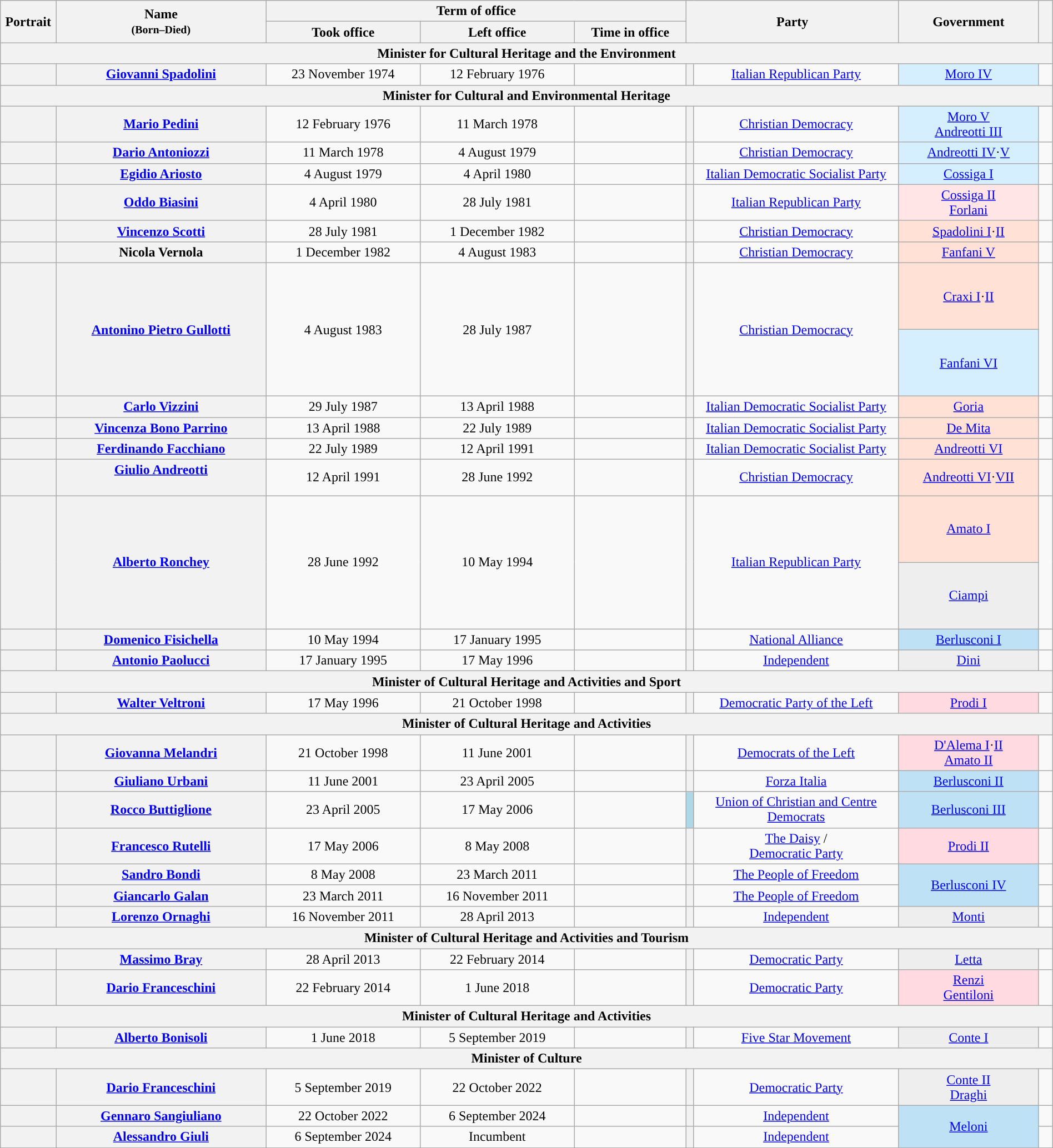<table class="wikitable" style="text-align:center; style="width=100%">
<tr>
<th width=1% rowspan=2>Portrait</th>
<th width=15% rowspan=2>Name<br><small>(Born–Died)</small></th>
<th width=30% colspan=3>Term of office</th>
<th width=15% rowspan=2 colspan=2>Party</th>
<th width=10% rowspan=2>Government</th>
<th width=1% rowspan=2></th>
</tr>
<tr style="text-align:center;">
<th width=11%>Took office</th>
<th width=11%>Left office</th>
<th width=8%>Time in office</th>
</tr>
<tr>
<th colspan=9>Minister for Cultural Heritage and the Environment</th>
</tr>
<tr style="text-align:center;">
<th></th>
<th scope="row" style="font-weight:normal"><strong><a href='#'>Giovanni Spadolini</a></strong><br></th>
<td>23 November 1974</td>
<td>12 February 1976</td>
<td></td>
<th style="background:"></th>
<td><a href='#'>Italian Republican Party</a></td>
<td bgcolor=#D5EFFF><a href='#'>Moro IV</a></td>
<td></td>
</tr>
<tr>
<th colspan=9>Minister for Cultural and Environmental Heritage</th>
</tr>
<tr>
<th></th>
<th scope="row" style="font-weight:normal"><strong><a href='#'>Mario Pedini</a></strong><br></th>
<td>12 February 1976</td>
<td>11 March 1978</td>
<td></td>
<th style="background:"></th>
<td><a href='#'>Christian Democracy</a></td>
<td bgcolor=#D5EFFF><a href='#'>Moro V</a><br><a href='#'>Andreotti III</a></td>
<td></td>
</tr>
<tr>
<th></th>
<th scope="row" style="font-weight:normal"><strong><a href='#'>Dario Antoniozzi</a></strong><br></th>
<td>11 March 1978</td>
<td>4 August 1979</td>
<td></td>
<th style="background:"></th>
<td><a href='#'>Christian Democracy</a></td>
<td bgcolor=#D5EFFF><a href='#'>Andreotti IV</a>·<a href='#'>V</a></td>
<td></td>
</tr>
<tr>
<th></th>
<th scope="row" style="font-weight:normal"><strong><a href='#'>Egidio Ariosto</a></strong><br></th>
<td>4 August 1979</td>
<td>4 April 1980</td>
<td></td>
<th style="background:"></th>
<td><a href='#'>Italian Democratic Socialist Party</a></td>
<td bgcolor=#D5EFFF><a href='#'>Cossiga I</a></td>
<td></td>
</tr>
<tr>
<th></th>
<th scope="row" style="font-weight:normal"><strong><a href='#'>Oddo Biasini</a></strong><br></th>
<td>4 April 1980</td>
<td>28 July 1981</td>
<td></td>
<th style="background:"></th>
<td><a href='#'>Italian Republican Party</a></td>
<td bgcolor=#FFE5E5><a href='#'>Cossiga II</a><br><a href='#'>Forlani</a></td>
<td></td>
</tr>
<tr>
<th></th>
<th scope="row" style="font-weight:normal"><strong><a href='#'>Vincenzo Scotti</a></strong><br></th>
<td>28 July 1981</td>
<td>1 December 1982</td>
<td></td>
<th style="background:"></th>
<td><a href='#'>Christian Democracy</a></td>
<td bgcolor=#FFE2D5><a href='#'>Spadolini I</a>·<a href='#'>II</a></td>
<td></td>
</tr>
<tr>
<th></th>
<th scope="row" style="font-weight:normal"><strong>Nicola Vernola</strong><br></th>
<td>1 December 1982</td>
<td>4 August 1983</td>
<td></td>
<th style="background:"></th>
<td><a href='#'>Christian Democracy</a></td>
<td bgcolor=#FFE2D5><a href='#'>Fanfani V</a></td>
<td></td>
</tr>
<tr style="height:5em;">
<th rowspan=2></th>
<th scope="row" style="font-weight:normal" rowspan=2><strong><a href='#'>Antonino Pietro Gullotti</a></strong><br></th>
<td rowspan=2>4 August 1983</td>
<td rowspan=2>28 July 1987</td>
<td rowspan=2></td>
<th rowspan=2 style="background:"></th>
<td rowspan=2><a href='#'>Christian Democracy</a></td>
<td bgcolor=#FFE2D5><a href='#'>Craxi I</a>·<a href='#'>II</a></td>
<td rowspan=2></td>
</tr>
<tr style="height:5em;">
<td bgcolor=#D5EFFF><a href='#'>Fanfani VI</a></td>
</tr>
<tr>
<th></th>
<th scope="row" style="font-weight:normal"><strong><a href='#'>Carlo Vizzini</a></strong><br></th>
<td>29 July 1987</td>
<td>13 April 1988</td>
<td></td>
<th style="background:"></th>
<td><a href='#'>Italian Democratic Socialist Party</a></td>
<td bgcolor=#FFE2D5><a href='#'>Goria</a></td>
<td></td>
</tr>
<tr>
<th></th>
<th scope="row" style="font-weight:normal"><strong><a href='#'>Vincenza Bono Parrino</a></strong><br></th>
<td>13 April 1988</td>
<td>22 July 1989</td>
<td></td>
<th style="background:"></th>
<td><a href='#'>Italian Democratic Socialist Party</a></td>
<td bgcolor=#FFE2D5><a href='#'>De Mita</a></td>
<td></td>
</tr>
<tr>
<th></th>
<th scope="row" style="font-weight:normal"><strong><a href='#'>Ferdinando Facchiano</a></strong><br></th>
<td>22 July 1989</td>
<td>12 April 1991</td>
<td></td>
<th style="background:"></th>
<td><a href='#'>Italian Democratic Socialist Party</a></td>
<td bgcolor=#FFE2D5><a href='#'>Andreotti VI</a></td>
<td></td>
</tr>
<tr>
<th></th>
<th scope="row" style="font-weight:normal"><strong><a href='#'>Giulio Andreotti</a></strong><br><br><em></em></th>
<td>12 April 1991</td>
<td>28 June 1992</td>
<td></td>
<th style="background:"></th>
<td><a href='#'>Christian Democracy</a></td>
<td bgcolor=#FFE2D5><a href='#'>Andreotti VI</a>·<a href='#'>VII</a></td>
<td></td>
</tr>
<tr style="height:5em;">
<th rowspan=2></th>
<th scope="row" style="font-weight:normal" rowspan=2><strong><a href='#'>Alberto Ronchey</a></strong><br></th>
<td rowspan=2>28 June 1992</td>
<td rowspan=2>10 May 1994</td>
<td rowspan=2></td>
<th rowspan=2 style="background:"></th>
<td rowspan=2><a href='#'>Italian Republican Party</a></td>
<td bgcolor=#FFE2D5><a href='#'>Amato I</a></td>
<td rowspan=2></td>
</tr>
<tr style="height:5em;">
<td bgcolor=#EEEEEE><a href='#'>Ciampi</a></td>
</tr>
<tr>
<th></th>
<th scope="row" style="font-weight:normal"><strong><a href='#'>Domenico Fisichella</a></strong><br></th>
<td>10 May 1994</td>
<td>17 January 1995</td>
<td></td>
<th style="background:"></th>
<td><a href='#'>National Alliance</a></td>
<td bgcolor=#BEE1F5><a href='#'>Berlusconi I</a></td>
<td></td>
</tr>
<tr>
<th></th>
<th scope="row" style="font-weight:normal"><strong><a href='#'>Antonio Paolucci</a></strong><br></th>
<td>17 January 1995</td>
<td>17 May 1996</td>
<td></td>
<th style="background:"></th>
<td><a href='#'>Independent</a></td>
<td bgcolor=#EEEEEE><a href='#'>Dini</a></td>
<td></td>
</tr>
<tr>
<th colspan=9>Minister of Cultural Heritage and Activities and Sport</th>
</tr>
<tr>
<th></th>
<th scope="row" style="font-weight:normal"><strong><a href='#'>Walter Veltroni</a></strong><br></th>
<td>17 May 1996</td>
<td>21 October 1998</td>
<td></td>
<th style="background:"></th>
<td><a href='#'>Democratic Party of the Left</a></td>
<td bgcolor=#FFDAE1><a href='#'>Prodi I</a></td>
<td></td>
</tr>
<tr>
<th colspan=9>Minister of Cultural Heritage and Activities</th>
</tr>
<tr>
<th></th>
<th scope="row" style="font-weight:normal"><strong><a href='#'>Giovanna Melandri</a></strong><br></th>
<td>21 October 1998</td>
<td>11 June 2001</td>
<td></td>
<th style="background:"></th>
<td><a href='#'>Democrats of the Left</a></td>
<td bgcolor=#FFDAE1><a href='#'>D'Alema I</a>·<a href='#'>II</a><br><a href='#'>Amato II</a></td>
<td></td>
</tr>
<tr>
<th></th>
<th scope="row" style="font-weight:normal"><strong><a href='#'>Giuliano Urbani</a></strong><br></th>
<td>11 June 2001</td>
<td>23 April 2005</td>
<td></td>
<th style="background:"></th>
<td><a href='#'>Forza Italia</a></td>
<td bgcolor=#BEE1F5><a href='#'>Berlusconi II</a></td>
<td></td>
</tr>
<tr>
<th></th>
<th scope="row" style="font-weight:normal"><strong><a href='#'>Rocco Buttiglione</a></strong><br></th>
<td>23 April 2005</td>
<td>17 May 2006</td>
<td></td>
<th style="background:lightblue;"></th>
<td><a href='#'>Union of Christian and Centre Democrats</a></td>
<td bgcolor=#BEE1F5><a href='#'>Berlusconi III</a></td>
<td></td>
</tr>
<tr>
<th></th>
<th scope="row" style="font-weight:normal"><strong><a href='#'>Francesco Rutelli</a></strong><br></th>
<td>17 May 2006</td>
<td>8 May 2008</td>
<td></td>
<th style="background:"></th>
<td><a href='#'>The Daisy</a> /<br><a href='#'>Democratic Party</a></td>
<td bgcolor=#FFDAE1><a href='#'>Prodi II</a></td>
<td></td>
</tr>
<tr>
<th></th>
<th scope="row" style="font-weight:normal"><strong><a href='#'>Sandro Bondi</a></strong><br></th>
<td>8 May 2008</td>
<td>23 March 2011</td>
<td></td>
<th style="background:"></th>
<td><a href='#'>The People of Freedom</a></td>
<td rowspan=2 bgcolor=#BEE1F5><a href='#'>Berlusconi IV</a></td>
<td></td>
</tr>
<tr>
<th></th>
<th scope="row" style="font-weight:normal"><strong><a href='#'>Giancarlo Galan</a></strong><br></th>
<td>23 March 2011</td>
<td>16 November 2011</td>
<td></td>
<th style="background:"></th>
<td><a href='#'>The People of Freedom</a></td>
<td></td>
</tr>
<tr>
<th></th>
<th scope="row" style="font-weight:normal"><strong><a href='#'>Lorenzo Ornaghi</a></strong><br></th>
<td>16 November 2011</td>
<td>28 April 2013</td>
<td></td>
<th style="background:"></th>
<td><a href='#'>Independent</a></td>
<td bgcolor=#EEEEEE><a href='#'>Monti</a></td>
<td></td>
</tr>
<tr>
<th colspan=9>Minister of Cultural Heritage and Activities and Tourism</th>
</tr>
<tr>
<th></th>
<th scope="row" style="font-weight:normal"><strong><a href='#'>Massimo Bray</a></strong><br></th>
<td>28 April 2013</td>
<td>22 February 2014</td>
<td></td>
<th style="background:"></th>
<td><a href='#'>Democratic Party</a></td>
<td bgcolor=#EEEEEE><a href='#'>Letta</a></td>
<td></td>
</tr>
<tr>
<th></th>
<th scope="row" style="font-weight:normal"><strong><a href='#'>Dario Franceschini</a></strong><br></th>
<td>22 February 2014</td>
<td>1 June 2018</td>
<td></td>
<th style="background:"></th>
<td><a href='#'>Democratic Party</a></td>
<td bgcolor=#FFDAE1><a href='#'>Renzi</a><br><a href='#'>Gentiloni</a></td>
<td></td>
</tr>
<tr>
<th colspan=9>Minister of Cultural Heritage and Activities</th>
</tr>
<tr>
<th></th>
<th scope="row" style="font-weight:normal"><strong><a href='#'>Alberto Bonisoli</a></strong><br></th>
<td>1 June 2018</td>
<td>5 September 2019</td>
<td></td>
<th style="background:"></th>
<td><a href='#'>Five Star Movement</a></td>
<td bgcolor=#EEEEEE><a href='#'>Conte I</a></td>
<td></td>
</tr>
<tr>
<th colspan=9>Minister of Culture</th>
</tr>
<tr>
<th></th>
<th scope="row" style="font-weight:normal"><strong><a href='#'>Dario Franceschini</a></strong><br></th>
<td>5 September 2019</td>
<td>22 October 2022</td>
<td></td>
<th style="background:"></th>
<td><a href='#'>Democratic Party</a></td>
<td bgcolor=#EEEEEE><a href='#'>Conte II</a><br><a href='#'>Draghi</a></td>
<td></td>
</tr>
<tr>
<th></th>
<th scope="row" style="font-weight:normal"><strong><a href='#'>Gennaro Sangiuliano</a></strong><br></th>
<td>22 October 2022</td>
<td>6 September 2024</td>
<td></td>
<th style="background:"></th>
<td><a href='#'>Independent</a></td>
<td rowspan=2 bgcolor=#BEE1F5><a href='#'>Meloni</a></td>
<td></td>
</tr>
<tr>
<th></th>
<th scope="row" style="font-weight:normal"><strong><a href='#'>Alessandro Giuli</a></strong><br></th>
<td>6 September 2024</td>
<td>Incumbent</td>
<td></td>
<th style="background:"></th>
<td><a href='#'>Independent</a></td>
<td></td>
</tr>
</table>
